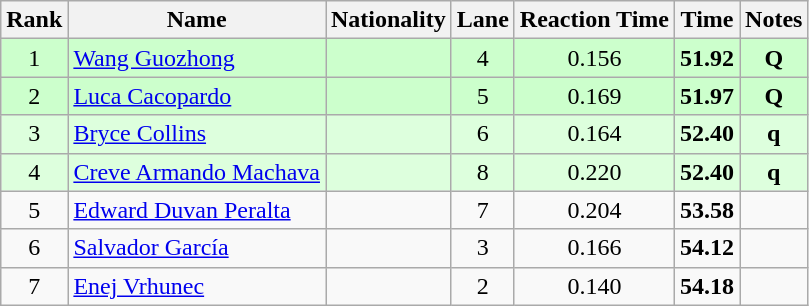<table class="wikitable sortable" style="text-align:center">
<tr>
<th>Rank</th>
<th>Name</th>
<th>Nationality</th>
<th>Lane</th>
<th>Reaction Time</th>
<th>Time</th>
<th>Notes</th>
</tr>
<tr bgcolor=ccffcc>
<td>1</td>
<td align=left><a href='#'>Wang Guozhong</a></td>
<td align=left></td>
<td>4</td>
<td>0.156</td>
<td><strong>51.92</strong></td>
<td><strong>Q</strong></td>
</tr>
<tr bgcolor=ccffcc>
<td>2</td>
<td align=left><a href='#'>Luca Cacopardo</a></td>
<td align=left></td>
<td>5</td>
<td>0.169</td>
<td><strong>51.97</strong></td>
<td><strong>Q</strong></td>
</tr>
<tr bgcolor=ddffdd>
<td>3</td>
<td align=left><a href='#'>Bryce Collins</a></td>
<td align=left></td>
<td>6</td>
<td>0.164</td>
<td><strong>52.40</strong></td>
<td><strong>q</strong></td>
</tr>
<tr bgcolor=ddffdd>
<td>4</td>
<td align=left><a href='#'>Creve Armando Machava</a></td>
<td align=left></td>
<td>8</td>
<td>0.220</td>
<td><strong>52.40</strong></td>
<td><strong>q</strong></td>
</tr>
<tr>
<td>5</td>
<td align=left><a href='#'>Edward Duvan Peralta</a></td>
<td align=left></td>
<td>7</td>
<td>0.204</td>
<td><strong>53.58</strong></td>
<td></td>
</tr>
<tr>
<td>6</td>
<td align=left><a href='#'>Salvador García</a></td>
<td align=left></td>
<td>3</td>
<td>0.166</td>
<td><strong>54.12</strong></td>
<td></td>
</tr>
<tr>
<td>7</td>
<td align=left><a href='#'>Enej Vrhunec</a></td>
<td align=left></td>
<td>2</td>
<td>0.140</td>
<td><strong>54.18</strong></td>
<td></td>
</tr>
</table>
